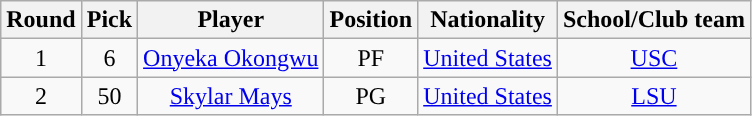<table class="wikitable sortable sortable">
<tr>
<th>Round</th>
<th>Pick</th>
<th>Player</th>
<th>Position</th>
<th>Nationality</th>
<th>School/Club team</th>
</tr>
<tr style="text-align: center">
<td>1</td>
<td>6</td>
<td><a href='#'>Onyeka Okongwu</a></td>
<td>PF</td>
<td> <a href='#'>United States</a></td>
<td><a href='#'>USC</a></td>
</tr>
<tr style="text-align: center">
<td>2</td>
<td>50</td>
<td><a href='#'>Skylar Mays</a></td>
<td>PG</td>
<td> <a href='#'>United States</a></td>
<td><a href='#'>LSU</a></td>
</tr>
</table>
